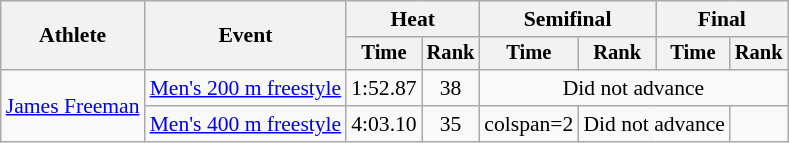<table class=wikitable style="font-size:90%">
<tr>
<th rowspan="2">Athlete</th>
<th rowspan="2">Event</th>
<th colspan="2">Heat</th>
<th colspan="2">Semifinal</th>
<th colspan="2">Final</th>
</tr>
<tr style="font-size:95%">
<th>Time</th>
<th>Rank</th>
<th>Time</th>
<th>Rank</th>
<th>Time</th>
<th>Rank</th>
</tr>
<tr align=center>
<td align=left rowspan=2><a href='#'>James Freeman</a></td>
<td align=left><a href='#'>Men's 200 m freestyle</a></td>
<td>1:52.87</td>
<td>38</td>
<td colspan=4>Did not advance</td>
</tr>
<tr align=center>
<td align=left><a href='#'>Men's 400 m freestyle</a></td>
<td>4:03.10</td>
<td>35</td>
<td>colspan=2</td>
<td colspan="2">Did not advance</td>
</tr>
</table>
